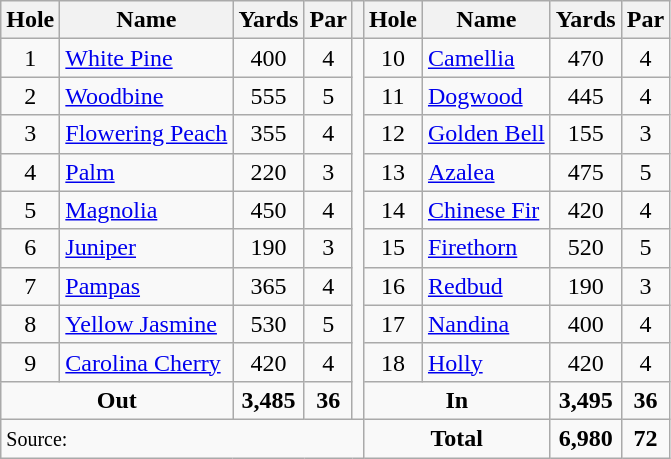<table class=wikitable style="text-align: center">
<tr>
<th>Hole</th>
<th>Name</th>
<th>Yards</th>
<th>Par</th>
<th></th>
<th>Hole</th>
<th>Name</th>
<th>Yards</th>
<th>Par</th>
</tr>
<tr>
<td>1</td>
<td align=left><a href='#'>White Pine</a></td>
<td>400</td>
<td>4</td>
<td rowspan=10></td>
<td>10</td>
<td align=left><a href='#'>Camellia</a></td>
<td>470</td>
<td>4</td>
</tr>
<tr>
<td>2</td>
<td align=left><a href='#'>Woodbine</a></td>
<td>555</td>
<td>5</td>
<td>11</td>
<td align=left><a href='#'>Dogwood</a></td>
<td>445</td>
<td>4</td>
</tr>
<tr>
<td>3</td>
<td align=left><a href='#'>Flowering Peach</a></td>
<td>355</td>
<td>4</td>
<td>12</td>
<td align=left><a href='#'>Golden Bell</a></td>
<td>155</td>
<td>3</td>
</tr>
<tr>
<td>4</td>
<td align=left><a href='#'>Palm</a></td>
<td>220</td>
<td>3</td>
<td>13</td>
<td align=left><a href='#'>Azalea</a></td>
<td>475</td>
<td>5</td>
</tr>
<tr>
<td>5</td>
<td align=left><a href='#'>Magnolia</a></td>
<td>450</td>
<td>4</td>
<td>14</td>
<td align=left><a href='#'>Chinese Fir</a></td>
<td>420</td>
<td>4</td>
</tr>
<tr>
<td>6</td>
<td align=left><a href='#'>Juniper</a></td>
<td>190</td>
<td>3</td>
<td>15</td>
<td align=left><a href='#'>Firethorn</a></td>
<td>520</td>
<td>5</td>
</tr>
<tr>
<td>7</td>
<td align=left><a href='#'>Pampas</a></td>
<td>365</td>
<td>4</td>
<td>16</td>
<td align=left><a href='#'>Redbud</a></td>
<td>190</td>
<td>3</td>
</tr>
<tr>
<td>8</td>
<td align=left><a href='#'>Yellow Jasmine</a></td>
<td>530</td>
<td>5</td>
<td>17</td>
<td align=left><a href='#'>Nandina</a></td>
<td>400</td>
<td>4</td>
</tr>
<tr>
<td>9</td>
<td align=left><a href='#'>Carolina Cherry</a></td>
<td>420</td>
<td>4</td>
<td>18</td>
<td align=left><a href='#'>Holly</a></td>
<td>420</td>
<td>4</td>
</tr>
<tr>
<td colspan=2><strong>Out</strong></td>
<td><strong>3,485</strong></td>
<td><strong>36</strong></td>
<td colspan=2><strong>In</strong></td>
<td><strong>3,495</strong></td>
<td><strong>36</strong></td>
</tr>
<tr>
<td colspan=5 align=left><small>Source:</small></td>
<td colspan=2><strong>Total</strong></td>
<td><strong>6,980</strong></td>
<td><strong>72</strong></td>
</tr>
</table>
